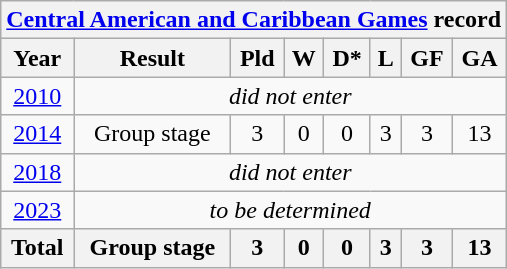<table class="wikitable" style="text-align: center;">
<tr>
<th colspan=8><a href='#'>Central American and Caribbean Games</a> record</th>
</tr>
<tr>
<th>Year</th>
<th>Result</th>
<th>Pld</th>
<th>W</th>
<th>D*</th>
<th>L</th>
<th>GF</th>
<th>GA</th>
</tr>
<tr>
<td> <a href='#'>2010</a></td>
<td colspan=7><em>did not enter</em></td>
</tr>
<tr>
<td> <a href='#'>2014</a></td>
<td>Group stage</td>
<td>3</td>
<td>0</td>
<td>0</td>
<td>3</td>
<td>3</td>
<td>13</td>
</tr>
<tr>
<td> <a href='#'>2018</a></td>
<td colspan=7><em>did not enter</em></td>
</tr>
<tr>
<td> <a href='#'>2023</a></td>
<td colspan=7><em>to be determined</em></td>
</tr>
<tr>
<th>Total</th>
<th>Group stage</th>
<th>3</th>
<th>0</th>
<th>0</th>
<th>3</th>
<th>3</th>
<th>13</th>
</tr>
</table>
